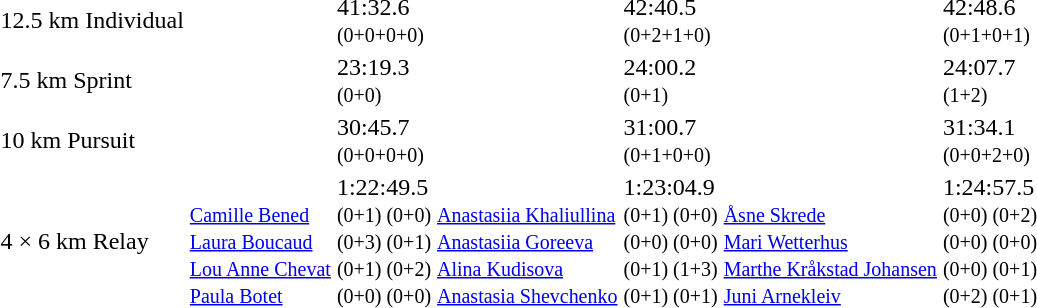<table>
<tr>
<td>12.5 km Individual<br><em></em></td>
<td></td>
<td>41:32.6<br><small>(0+0+0+0)</small></td>
<td></td>
<td>42:40.5<br><small>(0+2+1+0)</small></td>
<td></td>
<td>42:48.6<br><small>(0+1+0+1)</small></td>
</tr>
<tr>
<td>7.5 km Sprint<br><em></em></td>
<td></td>
<td>23:19.3<br><small>(0+0)</small></td>
<td></td>
<td>24:00.2<br><small>(0+1)</small></td>
<td></td>
<td>24:07.7<br><small>(1+2)</small></td>
</tr>
<tr>
<td>10 km Pursuit<br><em></em></td>
<td></td>
<td>30:45.7<br><small>(0+0+0+0)</small></td>
<td></td>
<td>31:00.7<br><small>(0+1+0+0)</small></td>
<td></td>
<td>31:34.1<br><small>(0+0+2+0)</small></td>
</tr>
<tr>
<td>4 × 6 km Relay<br><em></em></td>
<td><br><small><a href='#'>Camille Bened</a><br><a href='#'>Laura Boucaud</a><br><a href='#'>Lou Anne Chevat</a><br><a href='#'>Paula Botet</a></small></td>
<td>1:22:49.5<br><small>(0+1) (0+0)<br>(0+3) (0+1)<br>(0+1) (0+2)<br>(0+0) (0+0)</small></td>
<td><br><small><a href='#'>Anastasiia Khaliullina</a><br><a href='#'>Anastasiia Goreeva</a><br><a href='#'>Alina Kudisova</a><br><a href='#'>Anastasia Shevchenko</a></small></td>
<td>1:23:04.9<br><small>(0+1) (0+0)<br>(0+0) (0+0)<br>(0+1) (1+3)<br>(0+1) (0+1)</small></td>
<td><br><small><a href='#'>Åsne Skrede</a><br><a href='#'>Mari Wetterhus</a><br><a href='#'>Marthe Kråkstad Johansen</a><br><a href='#'>Juni Arnekleiv</a></small></td>
<td>1:24:57.5<br><small>(0+0) (0+2)<br>(0+0) (0+0)<br>(0+0) (0+1)<br>(0+2) (0+1)</small></td>
</tr>
</table>
